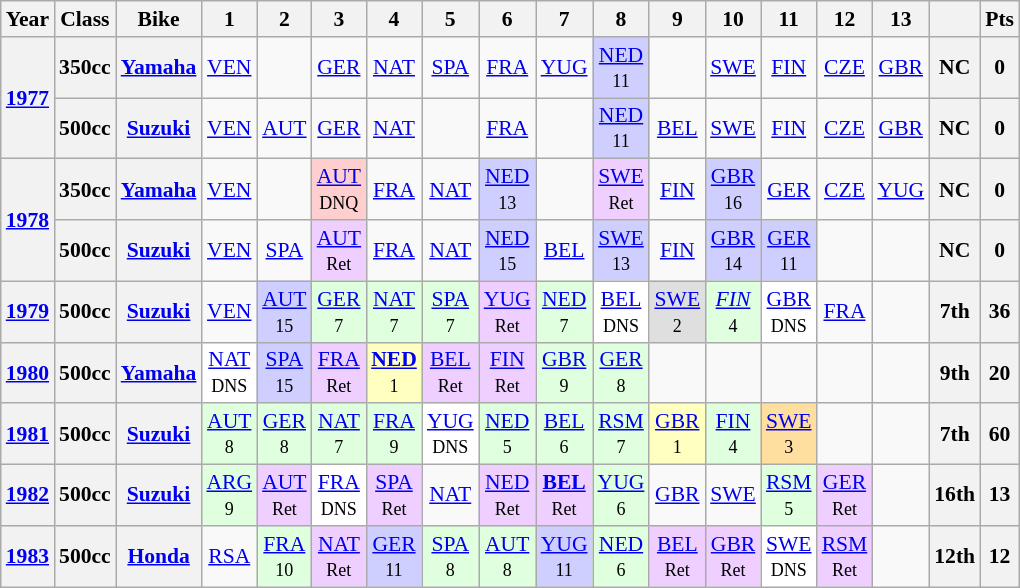<table class="wikitable" style="text-align:center; font-size:90%;">
<tr>
<th>Year</th>
<th>Class</th>
<th>Bike</th>
<th>1</th>
<th>2</th>
<th>3</th>
<th>4</th>
<th>5</th>
<th>6</th>
<th>7</th>
<th>8</th>
<th>9</th>
<th>10</th>
<th>11</th>
<th>12</th>
<th>13</th>
<th></th>
<th>Pts</th>
</tr>
<tr>
<th rowspan=2><a href='#'>1977</a></th>
<th>350cc</th>
<th><a href='#'>Yamaha</a></th>
<td><a href='#'>VEN</a></td>
<td></td>
<td><a href='#'>GER</a></td>
<td><a href='#'>NAT</a></td>
<td><a href='#'>SPA</a></td>
<td><a href='#'>FRA</a></td>
<td><a href='#'>YUG</a></td>
<td style="background:#CFCFFF;"><a href='#'>NED</a><br><small>11</small></td>
<td></td>
<td><a href='#'>SWE</a></td>
<td><a href='#'>FIN</a></td>
<td><a href='#'>CZE</a></td>
<td><a href='#'>GBR</a></td>
<th>NC</th>
<th>0</th>
</tr>
<tr>
<th>500cc</th>
<th><a href='#'>Suzuki</a></th>
<td><a href='#'>VEN</a></td>
<td><a href='#'>AUT</a></td>
<td><a href='#'>GER</a></td>
<td><a href='#'>NAT</a></td>
<td></td>
<td><a href='#'>FRA</a></td>
<td></td>
<td style="background:#CFCFFF;"><a href='#'>NED</a><br><small>11</small></td>
<td><a href='#'>BEL</a></td>
<td><a href='#'>SWE</a></td>
<td><a href='#'>FIN</a></td>
<td><a href='#'>CZE</a></td>
<td><a href='#'>GBR</a></td>
<th>NC</th>
<th>0</th>
</tr>
<tr>
<th rowspan=2><a href='#'>1978</a></th>
<th>350cc</th>
<th><a href='#'>Yamaha</a></th>
<td><a href='#'>VEN</a></td>
<td></td>
<td style="background:#ffcfcf;"><a href='#'>AUT</a><br><small>DNQ</small></td>
<td><a href='#'>FRA</a></td>
<td><a href='#'>NAT</a></td>
<td style="background:#CFCFFF;"><a href='#'>NED</a><br><small>13</small></td>
<td></td>
<td style="background:#EFCFFF;"><a href='#'>SWE</a><br><small>Ret</small></td>
<td><a href='#'>FIN</a></td>
<td style="background:#CFCFFF;"><a href='#'>GBR</a><br><small>16</small></td>
<td><a href='#'>GER</a></td>
<td><a href='#'>CZE</a></td>
<td><a href='#'>YUG</a></td>
<th>NC</th>
<th>0</th>
</tr>
<tr>
<th>500cc</th>
<th><a href='#'>Suzuki</a></th>
<td><a href='#'>VEN</a></td>
<td><a href='#'>SPA</a></td>
<td style="background:#EFCFFF;"><a href='#'>AUT</a><br><small>Ret</small></td>
<td><a href='#'>FRA</a></td>
<td><a href='#'>NAT</a></td>
<td style="background:#CFCFFF;"><a href='#'>NED</a><br><small>15</small></td>
<td><a href='#'>BEL</a></td>
<td style="background:#CFCFFF;"><a href='#'>SWE</a><br><small>13</small></td>
<td><a href='#'>FIN</a></td>
<td style="background:#CFCFFF;"><a href='#'>GBR</a><br><small>14</small></td>
<td style="background:#CFCFFF;"><a href='#'>GER</a><br><small>11</small></td>
<td></td>
<td></td>
<th>NC</th>
<th>0</th>
</tr>
<tr>
<th><a href='#'>1979</a></th>
<th>500cc</th>
<th><a href='#'>Suzuki</a></th>
<td><a href='#'>VEN</a></td>
<td style="background:#CFCFFF;"><a href='#'>AUT</a><br><small>15</small></td>
<td style="background:#DFFFDF;"><a href='#'>GER</a><br><small>7</small></td>
<td style="background:#DFFFDF;"><a href='#'>NAT</a><br><small>7</small></td>
<td style="background:#DFFFDF;"><a href='#'>SPA</a><br><small>7</small></td>
<td style="background:#EFCFFF;"><a href='#'>YUG</a><br><small>Ret</small></td>
<td style="background:#DFFFDF;"><a href='#'>NED</a><br><small>7</small></td>
<td style="background:#FFFFFF;"><a href='#'>BEL</a><br><small>DNS</small></td>
<td style="background:#DFDFDF;"><a href='#'>SWE</a><br><small>2</small></td>
<td style="background:#DFFFDF;"><em><a href='#'>FIN</a></em><br><small>4</small></td>
<td style="background:#FFFFFF;"><a href='#'>GBR</a><br><small>DNS</small></td>
<td><a href='#'>FRA</a></td>
<td></td>
<th>7th</th>
<th>36</th>
</tr>
<tr>
<th><a href='#'>1980</a></th>
<th>500cc</th>
<th><a href='#'>Yamaha</a></th>
<td style="background:#FFFFFF;"><a href='#'>NAT</a><br><small>DNS</small></td>
<td style="background:#CFCFFF;"><a href='#'>SPA</a><br><small>15</small></td>
<td style="background:#EFCFFF;"><a href='#'>FRA</a><br><small>Ret</small></td>
<td style="background:#FFFFBF;"><strong><a href='#'>NED</a></strong><br><small>1</small></td>
<td style="background:#EFCFFF;"><a href='#'>BEL</a><br><small>Ret</small></td>
<td style="background:#EFCFFF;"><a href='#'>FIN</a><br><small>Ret</small></td>
<td style="background:#DFFFDF;"><a href='#'>GBR</a><br><small>9</small></td>
<td style="background:#DFFFDF;"><a href='#'>GER</a><br><small>8</small></td>
<td></td>
<td></td>
<td></td>
<td></td>
<td></td>
<th>9th</th>
<th>20</th>
</tr>
<tr>
<th><a href='#'>1981</a></th>
<th>500cc</th>
<th><a href='#'>Suzuki</a></th>
<td style="background:#DFFFDF;"><a href='#'>AUT</a><br><small>8</small></td>
<td style="background:#DFFFDF;"><a href='#'>GER</a><br><small>8</small></td>
<td style="background:#DFFFDF;"><a href='#'>NAT</a><br><small>7</small></td>
<td style="background:#DFFFDF;"><a href='#'>FRA</a><br><small>9</small></td>
<td style="background:#FFFFFF;"><a href='#'>YUG</a><br><small>DNS</small></td>
<td style="background:#DFFFDF;"><a href='#'>NED</a><br><small>5</small></td>
<td style="background:#DFFFDF;"><a href='#'>BEL</a><br><small>6</small></td>
<td style="background:#DFFFDF;"><a href='#'>RSM</a><br><small>7</small></td>
<td style="background:#FFFFBF;"><a href='#'>GBR</a><br><small>1</small></td>
<td style="background:#DFFFDF;"><a href='#'>FIN</a><br><small>4</small></td>
<td style="background:#FFDF9F;"><a href='#'>SWE</a><br><small>3</small></td>
<td></td>
<td></td>
<th>7th</th>
<th>60</th>
</tr>
<tr>
<th><a href='#'>1982</a></th>
<th>500cc</th>
<th><a href='#'>Suzuki</a></th>
<td style="background:#DFFFDF;"><a href='#'>ARG</a><br><small>9</small></td>
<td style="background:#EFCFFF;"><a href='#'>AUT</a><br><small>Ret</small></td>
<td style="background:#FFFFFF;"><a href='#'>FRA</a><br><small>DNS</small></td>
<td style="background:#EFCFFF;"><a href='#'>SPA</a><br><small>Ret</small></td>
<td><a href='#'>NAT</a></td>
<td style="background:#EFCFFF;"><a href='#'>NED</a><br><small>Ret</small></td>
<td style="background:#EFCFFF;"><strong><a href='#'>BEL</a></strong><br><small>Ret</small></td>
<td style="background:#DFFFDF;"><a href='#'>YUG</a><br><small>6</small></td>
<td><a href='#'>GBR</a></td>
<td><a href='#'>SWE</a></td>
<td style="background:#DFFFDF;"><a href='#'>RSM</a><br><small>5</small></td>
<td style="background:#EFCFFF;"><a href='#'>GER</a><br><small>Ret</small></td>
<td></td>
<th>16th</th>
<th>13</th>
</tr>
<tr>
<th><a href='#'>1983</a></th>
<th>500cc</th>
<th><a href='#'>Honda</a></th>
<td><a href='#'>RSA</a></td>
<td style="background:#DFFFDF;"><a href='#'>FRA</a><br><small>10</small></td>
<td style="background:#EFCFFF;"><a href='#'>NAT</a><br><small>Ret</small></td>
<td style="background:#CFCFFF;"><a href='#'>GER</a><br><small>11</small></td>
<td style="background:#DFFFDF;"><a href='#'>SPA</a><br><small>8</small></td>
<td style="background:#DFFFDF;"><a href='#'>AUT</a><br><small>8</small></td>
<td style="background:#CFCFFF;"><a href='#'>YUG</a><br><small>11</small></td>
<td style="background:#DFFFDF;"><a href='#'>NED</a><br><small>6</small></td>
<td style="background:#EFCFFF;"><a href='#'>BEL</a><br><small>Ret</small></td>
<td style="background:#EFCFFF;"><a href='#'>GBR</a><br><small>Ret</small></td>
<td style="background:#FFFFFF;"><a href='#'>SWE</a><br><small>DNS</small></td>
<td style="background:#EFCFFF;"><a href='#'>RSM</a><br><small>Ret</small></td>
<td></td>
<th>12th</th>
<th>12</th>
</tr>
</table>
